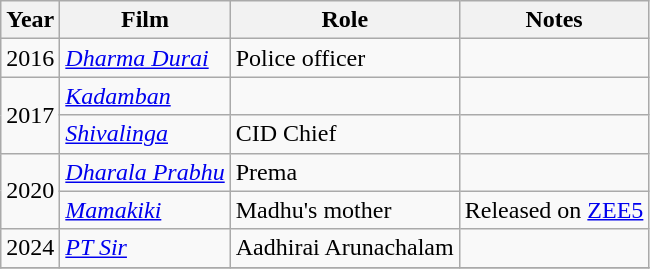<table class="wikitable">
<tr>
<th>Year</th>
<th>Film</th>
<th>Role</th>
<th>Notes</th>
</tr>
<tr>
<td>2016</td>
<td><em><a href='#'>Dharma Durai</a></em></td>
<td>Police officer</td>
<td></td>
</tr>
<tr>
<td rowspan="2">2017</td>
<td><em><a href='#'>Kadamban</a></em></td>
<td></td>
<td></td>
</tr>
<tr>
<td><em><a href='#'>Shivalinga</a></em></td>
<td>CID Chief</td>
<td></td>
</tr>
<tr>
<td rowspan="2">2020</td>
<td><em><a href='#'>Dharala Prabhu</a></em></td>
<td>Prema</td>
<td></td>
</tr>
<tr>
<td><em><a href='#'>Mamakiki</a></em></td>
<td>Madhu's mother</td>
<td>Released on <a href='#'>ZEE5</a></td>
</tr>
<tr>
<td>2024</td>
<td><em><a href='#'>PT Sir</a></em></td>
<td>Aadhirai Arunachalam</td>
<td></td>
</tr>
<tr>
</tr>
</table>
